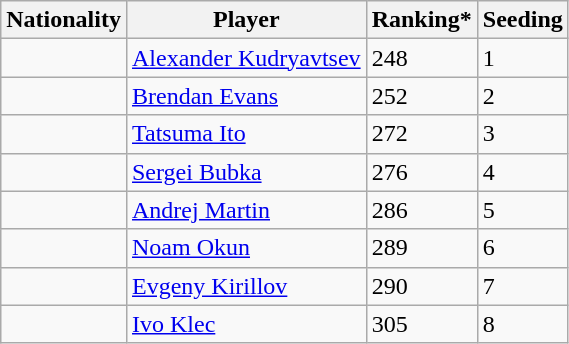<table class="wikitable" border="1">
<tr>
<th>Nationality</th>
<th>Player</th>
<th>Ranking*</th>
<th>Seeding</th>
</tr>
<tr>
<td></td>
<td><a href='#'>Alexander Kudryavtsev</a></td>
<td>248</td>
<td>1</td>
</tr>
<tr>
<td></td>
<td><a href='#'>Brendan Evans</a></td>
<td>252</td>
<td>2</td>
</tr>
<tr>
<td></td>
<td><a href='#'>Tatsuma Ito</a></td>
<td>272</td>
<td>3</td>
</tr>
<tr>
<td></td>
<td><a href='#'>Sergei Bubka</a></td>
<td>276</td>
<td>4</td>
</tr>
<tr>
<td></td>
<td><a href='#'>Andrej Martin</a></td>
<td>286</td>
<td>5</td>
</tr>
<tr>
<td></td>
<td><a href='#'>Noam Okun</a></td>
<td>289</td>
<td>6</td>
</tr>
<tr>
<td></td>
<td><a href='#'>Evgeny Kirillov</a></td>
<td>290</td>
<td>7</td>
</tr>
<tr>
<td></td>
<td><a href='#'>Ivo Klec</a></td>
<td>305</td>
<td>8</td>
</tr>
</table>
